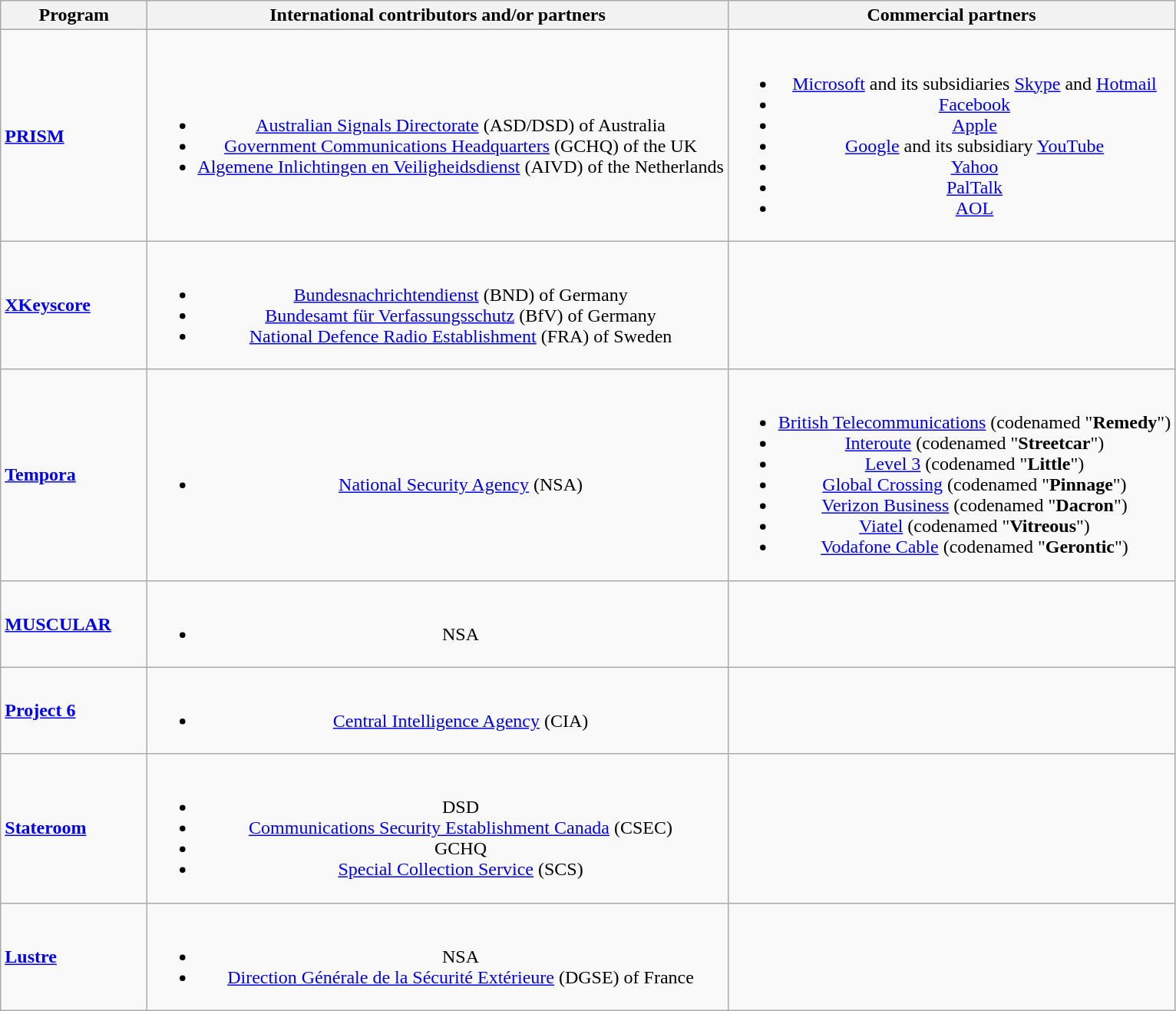<table class="wikitable" style="text-align:center;">
<tr>
<th>Program</th>
<th>International contributors and/or partners</th>
<th>Commercial partners</th>
</tr>
<tr>
<td style="text-align:left; width:120px;"> <strong><a href='#'>PRISM</a></strong></td>
<td><br><ul><li> <a href='#'>Australian Signals Directorate</a> (ASD/DSD) of Australia</li><li> <a href='#'>Government Communications Headquarters</a> (GCHQ) of the UK</li><li> <a href='#'>Algemene Inlichtingen en Veiligheidsdienst</a> (AIVD) of the Netherlands</li></ul></td>
<td><br><ul><li><a href='#'>Microsoft</a> and its subsidiaries <a href='#'>Skype</a> and <a href='#'>Hotmail</a></li><li><a href='#'>Facebook</a></li><li><a href='#'>Apple</a></li><li><a href='#'>Google</a> and its subsidiary <a href='#'>YouTube</a></li><li><a href='#'>Yahoo</a></li><li><a href='#'>PalTalk</a></li><li><a href='#'>AOL</a></li></ul></td>
</tr>
<tr>
<td align="left"> <strong><a href='#'>XKeyscore</a></strong></td>
<td><br><ul><li> <a href='#'>Bundesnachrichtendienst</a> (BND) of Germany</li><li> <a href='#'>Bundesamt für Verfassungsschutz</a> (BfV) of Germany</li><li> <a href='#'>National Defence Radio Establishment</a> (FRA) of Sweden</li></ul></td>
<td></td>
</tr>
<tr>
<td align="left"> <strong><a href='#'>Tempora</a></strong></td>
<td><br><ul><li> <a href='#'>National Security Agency</a> (NSA)</li></ul></td>
<td><br><ul><li><a href='#'>British Telecommunications</a> (codenamed "<strong>Remedy</strong>")</li><li><a href='#'>Interoute</a> (codenamed "<strong>Streetcar</strong>")</li><li><a href='#'>Level 3</a> (codenamed "<strong>Little</strong>")</li><li><a href='#'>Global Crossing</a> (codenamed "<strong>Pinnage</strong>")</li><li><a href='#'>Verizon Business</a> (codenamed "<strong>Dacron</strong>")</li><li><a href='#'>Viatel</a> (codenamed "<strong>Vitreous</strong>")</li><li><a href='#'>Vodafone Cable</a> (codenamed "<strong>Gerontic</strong>")</li></ul></td>
</tr>
<tr>
<td style="text-align:left;"> <strong><a href='#'>MUSCULAR</a></strong></td>
<td><br><ul><li> NSA</li></ul></td>
<td></td>
</tr>
<tr>
<td style="text-align:left;"> <strong><a href='#'>Project 6</a></strong></td>
<td><br><ul><li> <a href='#'>Central Intelligence Agency</a> (CIA)</li></ul></td>
<td></td>
</tr>
<tr>
<td style="text-align:left;"><strong><a href='#'>Stateroom</a></strong></td>
<td><br><ul><li> DSD</li><li> <a href='#'>Communications Security Establishment Canada</a> (CSEC)</li><li> GCHQ</li><li> <a href='#'>Special Collection Service</a> (SCS)</li></ul></td>
<td></td>
</tr>
<tr>
<td align="left"><strong><a href='#'>Lustre</a></strong></td>
<td><br><ul><li> NSA</li><li> <a href='#'>Direction Générale de la Sécurité Extérieure</a> (DGSE) of France</li></ul></td>
<td></td>
</tr>
</table>
